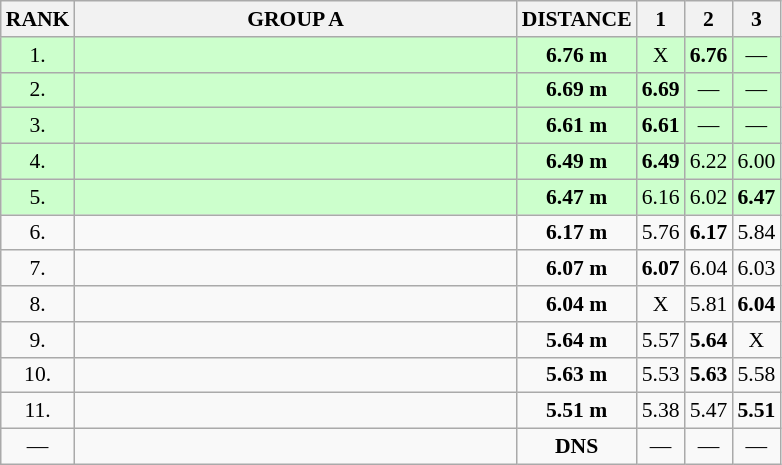<table class="wikitable" style="border-collapse: collapse; font-size: 90%;">
<tr>
<th>RANK</th>
<th style="width: 20em">GROUP A</th>
<th style="width: 5em">DISTANCE</th>
<th>1</th>
<th>2</th>
<th>3</th>
</tr>
<tr style="background:#ccffcc;">
<td align="center">1.</td>
<td></td>
<td align="center"><strong>6.76 m</strong></td>
<td align="center">X</td>
<td><strong>6.76</strong></td>
<td align="center">—</td>
</tr>
<tr style="background:#ccffcc;">
<td align="center">2.</td>
<td></td>
<td align="center"><strong>6.69 m</strong></td>
<td><strong>6.69</strong></td>
<td align="center">—</td>
<td align="center">—</td>
</tr>
<tr style="background:#ccffcc;">
<td align="center">3.</td>
<td></td>
<td align="center"><strong>6.61 m</strong></td>
<td><strong>6.61</strong></td>
<td align="center">—</td>
<td align="center">—</td>
</tr>
<tr style="background:#ccffcc;">
<td align="center">4.</td>
<td></td>
<td align="center"><strong>6.49 m</strong></td>
<td><strong>6.49</strong></td>
<td>6.22</td>
<td>6.00</td>
</tr>
<tr style="background:#ccffcc;">
<td align="center">5.</td>
<td></td>
<td align="center"><strong>6.47 m</strong></td>
<td>6.16</td>
<td>6.02</td>
<td><strong>6.47</strong></td>
</tr>
<tr>
<td align="center">6.</td>
<td></td>
<td align="center"><strong>6.17 m</strong></td>
<td>5.76</td>
<td><strong>6.17</strong></td>
<td>5.84</td>
</tr>
<tr>
<td align="center">7.</td>
<td></td>
<td align="center"><strong>6.07 m</strong></td>
<td><strong>6.07</strong></td>
<td>6.04</td>
<td>6.03</td>
</tr>
<tr>
<td align="center">8.</td>
<td></td>
<td align="center"><strong>6.04 m</strong></td>
<td align="center">X</td>
<td>5.81</td>
<td><strong>6.04</strong></td>
</tr>
<tr>
<td align="center">9.</td>
<td></td>
<td align="center"><strong>5.64 m</strong></td>
<td>5.57</td>
<td><strong>5.64</strong></td>
<td align="center">X</td>
</tr>
<tr>
<td align="center">10.</td>
<td></td>
<td align="center"><strong>5.63 m</strong></td>
<td>5.53</td>
<td><strong>5.63</strong></td>
<td>5.58</td>
</tr>
<tr>
<td align="center">11.</td>
<td></td>
<td align="center"><strong>5.51 m</strong></td>
<td>5.38</td>
<td>5.47</td>
<td><strong>5.51</strong></td>
</tr>
<tr>
<td align="center">—</td>
<td></td>
<td align="center"><strong>DNS</strong></td>
<td align="center">—</td>
<td align="center">—</td>
<td align="center">—</td>
</tr>
</table>
